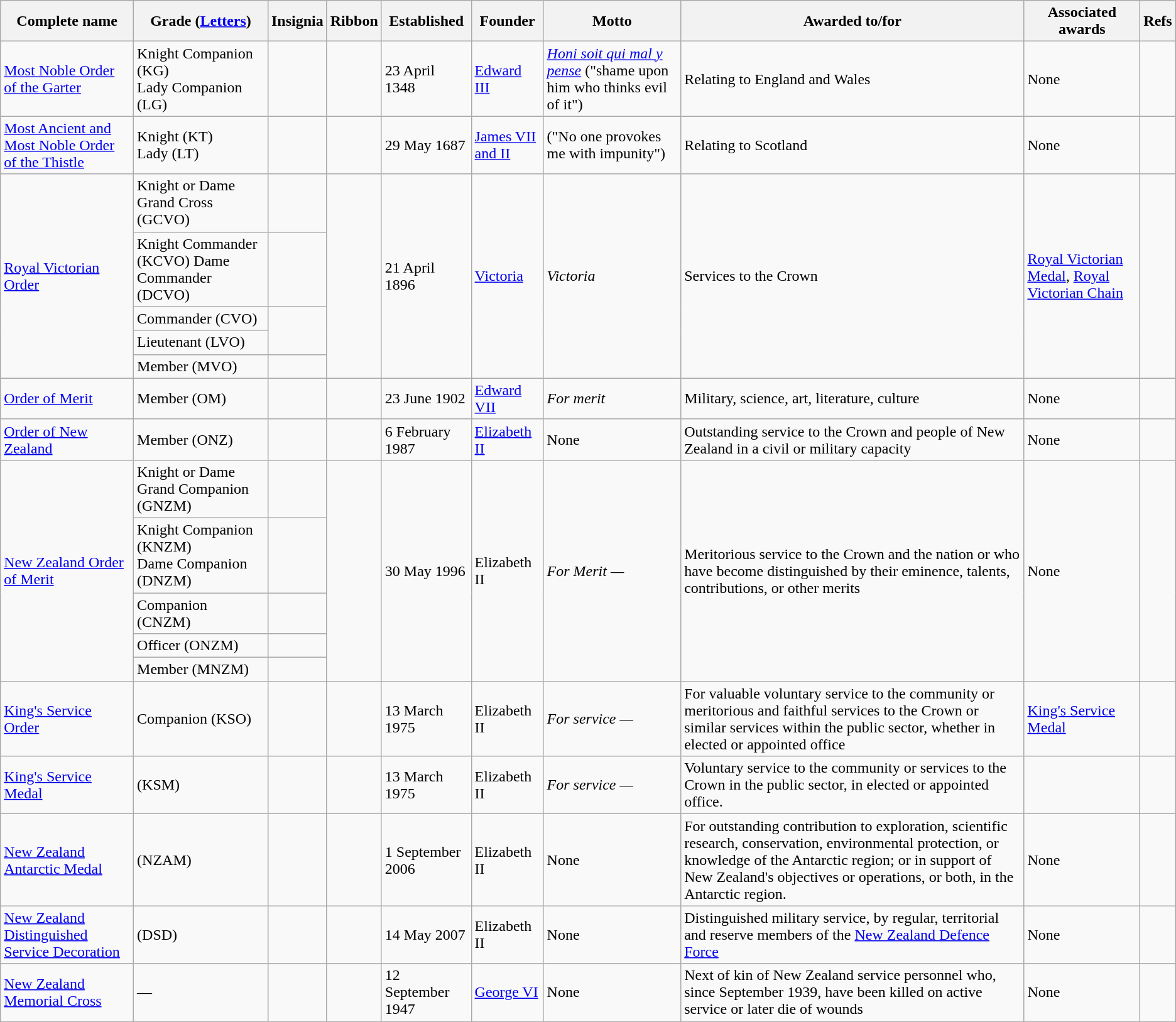<table class="wikitable">
<tr>
<th>Complete name</th>
<th>Grade (<a href='#'>Letters</a>)</th>
<th>Insignia</th>
<th>Ribbon</th>
<th>Established</th>
<th>Founder</th>
<th>Motto</th>
<th>Awarded to/for</th>
<th>Associated awards</th>
<th>Refs</th>
</tr>
<tr>
<td><a href='#'>Most Noble Order of the Garter</a></td>
<td>Knight Companion (KG)<br>Lady Companion (LG)</td>
<td></td>
<td></td>
<td>23 April 1348</td>
<td><a href='#'>Edward III</a></td>
<td><em><a href='#'>Honi soit qui mal y pense</a></em> ("shame upon him who thinks evil of it")</td>
<td>Relating to England and Wales</td>
<td>None</td>
<td></td>
</tr>
<tr>
<td><a href='#'>Most Ancient and Most Noble Order of the Thistle</a></td>
<td>Knight (KT)<br>Lady (LT)</td>
<td></td>
<td></td>
<td>29 May 1687</td>
<td><a href='#'>James VII and II</a></td>
<td> ("No one provokes me with impunity")</td>
<td>Relating to Scotland</td>
<td>None</td>
<td></td>
</tr>
<tr>
<td rowspan="5"><a href='#'>Royal Victorian Order</a></td>
<td>Knight or Dame Grand Cross (GCVO)</td>
<td></td>
<td rowspan="5"></td>
<td rowspan="5">21 April 1896</td>
<td rowspan="5"><a href='#'>Victoria</a></td>
<td rowspan="5"><em>Victoria</em></td>
<td rowspan="5">Services to the Crown</td>
<td rowspan="5"><a href='#'>Royal Victorian Medal</a>, <a href='#'>Royal Victorian Chain</a></td>
<td rowspan="5"></td>
</tr>
<tr>
<td>Knight Commander (KCVO) Dame Commander (DCVO)</td>
<td></td>
</tr>
<tr>
<td>Commander (CVO)</td>
<td rowspan="2"></td>
</tr>
<tr>
<td>Lieutenant (LVO)</td>
</tr>
<tr>
<td>Member (MVO)</td>
<td></td>
</tr>
<tr>
<td><a href='#'>Order of Merit</a></td>
<td>Member (OM)</td>
<td></td>
<td></td>
<td>23 June 1902</td>
<td><a href='#'>Edward VII</a></td>
<td><em>For merit</em></td>
<td>Military, science, art, literature, culture</td>
<td>None</td>
<td></td>
</tr>
<tr>
<td><a href='#'>Order of New Zealand</a></td>
<td>Member (ONZ)</td>
<td></td>
<td></td>
<td>6 February 1987</td>
<td><a href='#'>Elizabeth II</a></td>
<td>None</td>
<td>Outstanding service to the Crown and people of New Zealand in a civil or military capacity</td>
<td>None</td>
<td></td>
</tr>
<tr>
<td rowspan=5><a href='#'>New Zealand Order of Merit</a></td>
<td>Knight or Dame Grand Companion (GNZM)</td>
<td></td>
<td rowspan=5></td>
<td rowspan=5>30 May 1996</td>
<td rowspan=5>Elizabeth II</td>
<td rowspan=5><em>For Merit —</em> </td>
<td rowspan=5>Meritorious service to the Crown and the nation or who have become distinguished by their eminence, talents, contributions, or other merits</td>
<td rowspan=5>None</td>
<td rowspan=5></td>
</tr>
<tr>
<td>Knight Companion (KNZM)<br>Dame Companion (DNZM)</td>
<td></td>
</tr>
<tr>
<td>Companion (CNZM)</td>
<td></td>
</tr>
<tr>
<td>Officer (ONZM)</td>
<td></td>
</tr>
<tr>
<td>Member (MNZM)</td>
<td></td>
</tr>
<tr>
<td><a href='#'>King's Service Order</a></td>
<td>Companion (KSO)</td>
<td></td>
<td></td>
<td>13 March 1975</td>
<td>Elizabeth II</td>
<td><em>For service —</em> </td>
<td>For valuable voluntary service to the community or meritorious and faithful services to the Crown or similar services within the public sector, whether in elected or appointed office</td>
<td><a href='#'>King's Service Medal</a></td>
<td></td>
</tr>
<tr>
<td><a href='#'>King's Service Medal</a></td>
<td>(KSM)</td>
<td><br></td>
<td></td>
<td>13 March 1975</td>
<td>Elizabeth II</td>
<td><em>For service —</em> </td>
<td>Voluntary service to the community or services to the Crown in the public sector, in elected or appointed office.</td>
<td></td>
<td></td>
</tr>
<tr>
<td><a href='#'>New Zealand Antarctic Medal</a></td>
<td>(NZAM)</td>
<td><br></td>
<td></td>
<td>1 September 2006</td>
<td>Elizabeth II</td>
<td>None</td>
<td>For outstanding contribution to exploration, scientific research, conservation, environmental protection, or knowledge of the Antarctic region; or in support of New Zealand's objectives or operations, or both, in the Antarctic region.</td>
<td>None</td>
<td></td>
</tr>
<tr>
<td><a href='#'>New Zealand Distinguished Service Decoration</a></td>
<td>(DSD)</td>
<td></td>
<td></td>
<td>14 May 2007</td>
<td>Elizabeth II</td>
<td>None</td>
<td>Distinguished military service, by regular, territorial and reserve members of the <a href='#'>New Zealand Defence Force</a></td>
<td>None</td>
<td></td>
</tr>
<tr>
<td><a href='#'>New Zealand Memorial Cross</a></td>
<td>—</td>
<td></td>
<td></td>
<td>12 September 1947</td>
<td><a href='#'>George VI</a></td>
<td>None</td>
<td>Next of kin of New Zealand service personnel who, since September 1939, have been killed on active service or later die of wounds</td>
<td>None</td>
<td></td>
</tr>
</table>
